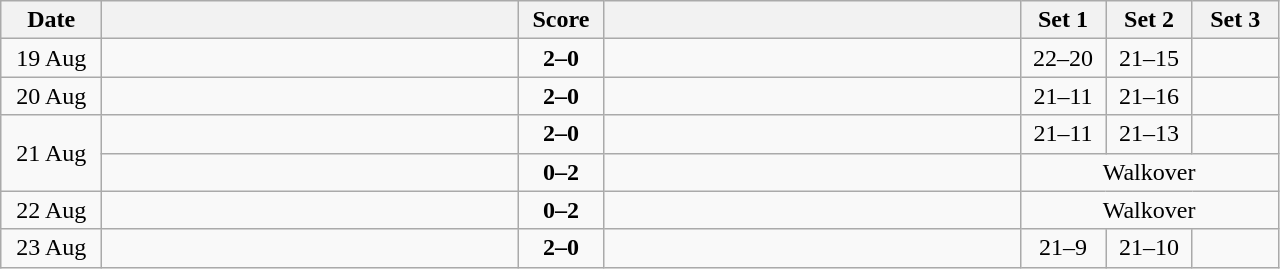<table class="wikitable" style="text-align: center;">
<tr>
<th width="60">Date</th>
<th align="right" width="270"></th>
<th width="50">Score</th>
<th align="left" width="270"></th>
<th width="50">Set 1</th>
<th width="50">Set 2</th>
<th width="50">Set 3</th>
</tr>
<tr>
<td>19 Aug</td>
<td align=left><strong></strong></td>
<td align=center><strong>2–0</strong></td>
<td align=left></td>
<td>22–20</td>
<td>21–15</td>
<td></td>
</tr>
<tr>
<td>20 Aug</td>
<td align=left><strong></strong></td>
<td align=center><strong>2–0</strong></td>
<td align=left></td>
<td>21–11</td>
<td>21–16</td>
<td></td>
</tr>
<tr>
<td rowspan=2>21 Aug</td>
<td align=left><strong></strong></td>
<td align=center><strong>2–0</strong></td>
<td align=left></td>
<td>21–11</td>
<td>21–13</td>
<td></td>
</tr>
<tr>
<td align=left></td>
<td align=center><strong>0–2</strong></td>
<td align=left><strong></strong></td>
<td colspan=3>Walkover</td>
</tr>
<tr>
<td>22 Aug</td>
<td align=left></td>
<td align=center><strong>0–2</strong></td>
<td align=left><strong></strong></td>
<td colspan=3>Walkover</td>
</tr>
<tr>
<td>23 Aug</td>
<td align=left><strong></strong></td>
<td align=center><strong>2–0</strong></td>
<td align=left></td>
<td>21–9</td>
<td>21–10</td>
<td></td>
</tr>
</table>
